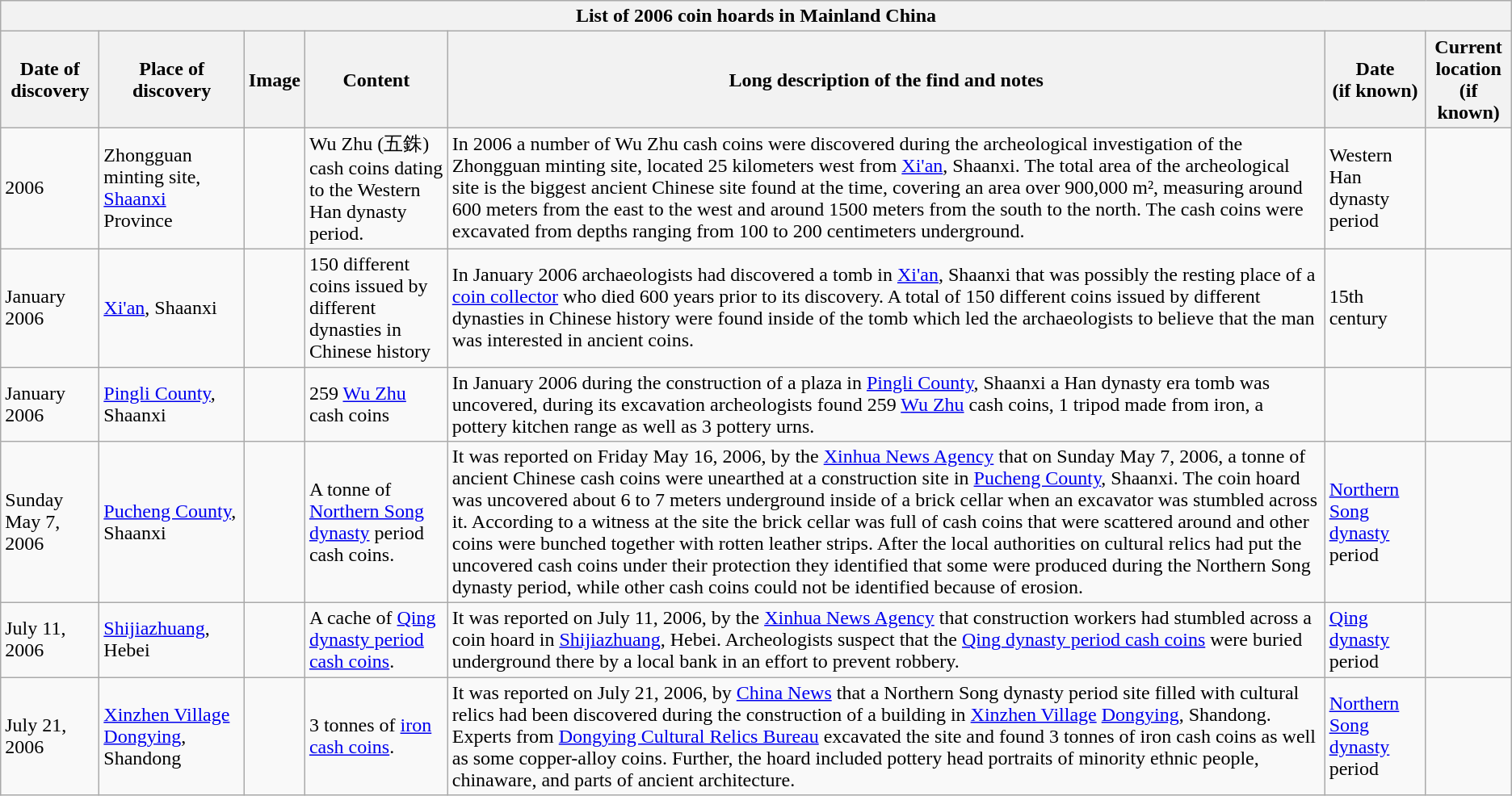<table class="wikitable" style="font-size: 100%">
<tr>
<th colspan=7>List of 2006 coin hoards in Mainland China</th>
</tr>
<tr>
<th>Date of discovery</th>
<th>Place of discovery</th>
<th>Image</th>
<th>Content</th>
<th>Long description of the find and notes</th>
<th>Date<br>(if known)</th>
<th>Current location<br>(if known)</th>
</tr>
<tr>
<td>2006</td>
<td>Zhongguan minting site, <a href='#'>Shaanxi</a> Province</td>
<td></td>
<td>Wu Zhu (五銖) cash coins dating to the Western Han dynasty period.</td>
<td>In 2006 a number of Wu Zhu cash coins were discovered during the archeological investigation of the Zhongguan minting site, located 25 kilometers west from <a href='#'>Xi'an</a>, Shaanxi. The total area of the archeological site is the biggest ancient Chinese site found at the time, covering an area over 900,000 m², measuring around 600 meters from the east to the west and around 1500 meters from the south to the north. The cash coins were excavated from depths ranging from 100 to 200 centimeters underground.</td>
<td>Western Han dynasty period</td>
<td></td>
</tr>
<tr>
<td>January 2006</td>
<td><a href='#'>Xi'an</a>, Shaanxi</td>
<td></td>
<td>150 different coins issued by different dynasties in Chinese history</td>
<td>In January 2006 archaeologists had discovered a tomb in <a href='#'>Xi'an</a>, Shaanxi that was possibly the resting place of a <a href='#'>coin collector</a> who died 600 years prior to its discovery. A total of 150 different coins issued by different dynasties in Chinese history were found inside of the tomb which led the archaeologists to believe that the man was interested in ancient coins.</td>
<td>15th century</td>
<td></td>
</tr>
<tr>
<td>January 2006</td>
<td><a href='#'>Pingli County</a>, Shaanxi</td>
<td></td>
<td>259 <a href='#'>Wu Zhu</a> cash coins</td>
<td>In January 2006 during the construction of a plaza in <a href='#'>Pingli County</a>, Shaanxi a Han dynasty era tomb was uncovered, during its excavation archeologists found 259 <a href='#'>Wu Zhu</a> cash coins, 1 tripod made from iron, a pottery kitchen range as well as 3 pottery urns.</td>
<td></td>
<td></td>
</tr>
<tr>
<td>Sunday May 7, 2006</td>
<td><a href='#'>Pucheng County</a>, Shaanxi</td>
<td></td>
<td>A tonne of <a href='#'>Northern Song dynasty</a> period cash coins.</td>
<td>It was reported on Friday May 16, 2006, by the <a href='#'>Xinhua News Agency</a> that on Sunday May 7, 2006, a tonne of ancient Chinese cash coins were unearthed at a construction site in <a href='#'>Pucheng County</a>, Shaanxi. The coin hoard was uncovered about 6 to 7 meters underground inside of a brick cellar when an excavator was stumbled across it. According to a witness at the site the brick cellar was full of cash coins that were scattered around and other coins were bunched together with rotten leather strips. After the local authorities on cultural relics had put the uncovered cash coins under their protection they identified that some were produced during the Northern Song dynasty period, while other cash coins could not be identified because of erosion.</td>
<td><a href='#'>Northern Song dynasty</a> period</td>
<td></td>
</tr>
<tr>
<td>July 11, 2006</td>
<td><a href='#'>Shijiazhuang</a>, Hebei</td>
<td></td>
<td>A cache of <a href='#'>Qing dynasty period cash coins</a>.</td>
<td>It was reported on July 11, 2006, by the <a href='#'>Xinhua News Agency</a> that construction workers had stumbled across a coin hoard in <a href='#'>Shijiazhuang</a>, Hebei. Archeologists suspect that the <a href='#'>Qing dynasty period cash coins</a> were buried underground there by a local bank in an effort to prevent robbery.</td>
<td><a href='#'>Qing dynasty</a> period</td>
<td></td>
</tr>
<tr>
<td>July 21, 2006</td>
<td><a href='#'>Xinzhen Village</a> <a href='#'>Dongying</a>, Shandong</td>
<td></td>
<td>3 tonnes of <a href='#'>iron cash coins</a>.</td>
<td>It was reported on July 21, 2006, by <a href='#'>China News</a> that a Northern Song dynasty period site filled with cultural relics had been discovered during the construction of a building in <a href='#'>Xinzhen Village</a> <a href='#'>Dongying</a>, Shandong. Experts from <a href='#'>Dongying Cultural Relics Bureau</a> excavated the site and found 3 tonnes of iron cash coins as well as some copper-alloy coins. Further, the hoard included pottery head portraits of minority ethnic people, chinaware, and parts of ancient architecture.</td>
<td><a href='#'>Northern Song dynasty</a> period</td>
<td></td>
</tr>
</table>
